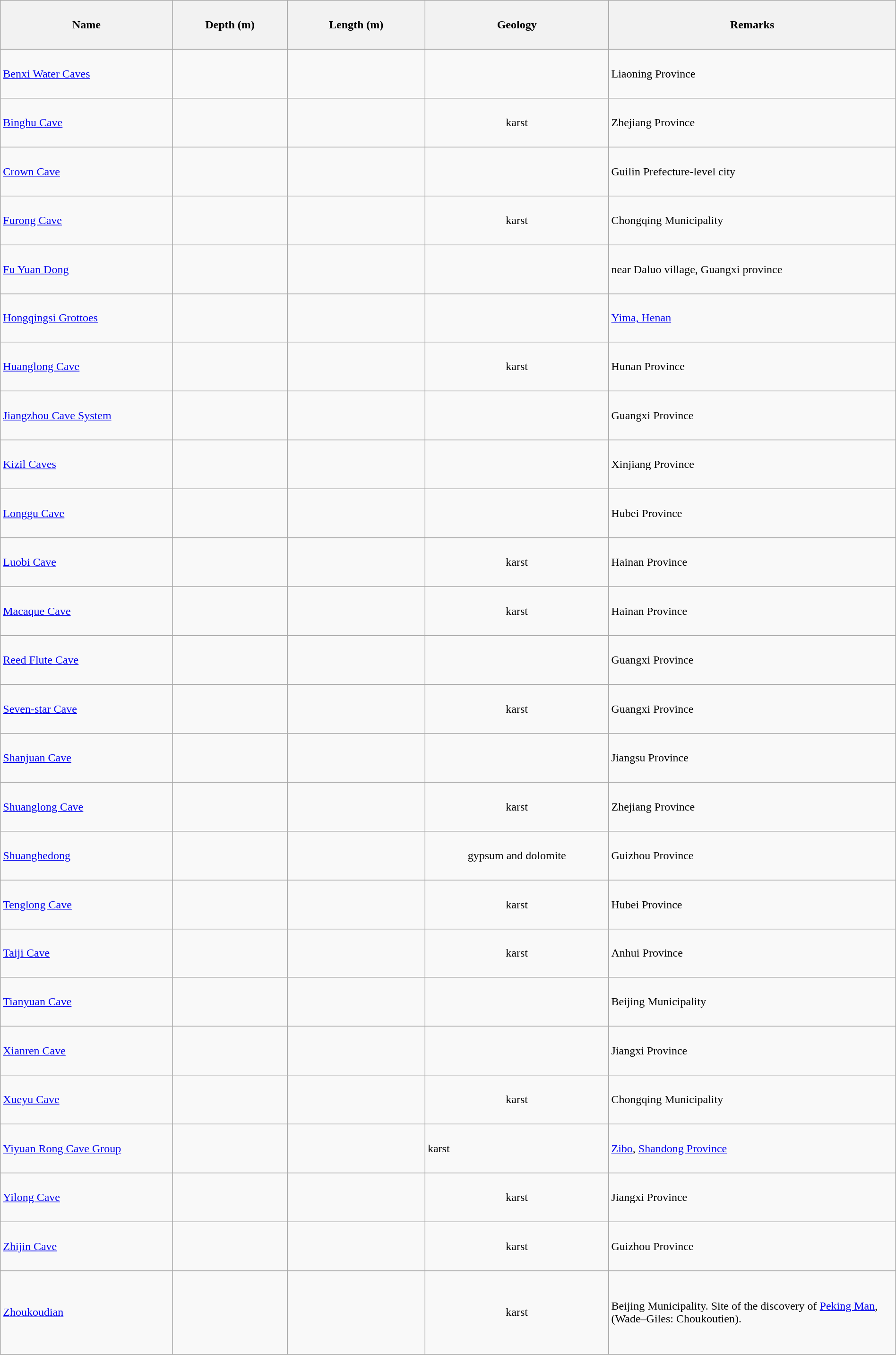<table class="wikitable sortable" style="width:100%; height:1911px;" cellpadding="5">
<tr>
<th style="width:15%;">Name</th>
<th style="width:10%;">Depth (m)</th>
<th style="width:12%;">Length (m)</th>
<th style="width:16%;">Geology</th>
<th style="width:25%;">Remarks</th>
</tr>
<tr>
<td><a href='#'>Benxi Water Caves</a></td>
<td></td>
<td></td>
<td></td>
<td>Liaoning Province</td>
</tr>
<tr>
<td><a href='#'>Binghu Cave</a></td>
<td></td>
<td align = center></td>
<td align = center>karst</td>
<td>Zhejiang Province</td>
</tr>
<tr>
<td><a href='#'>Crown Cave</a></td>
<td></td>
<td></td>
<td></td>
<td>Guilin Prefecture-level city</td>
</tr>
<tr>
<td><a href='#'>Furong Cave</a></td>
<td align = center></td>
<td align = center> </td>
<td align = center>karst</td>
<td>Chongqing Municipality</td>
</tr>
<tr>
<td><a href='#'>Fu Yuan Dong</a></td>
<td align = center></td>
<td align = center></td>
<td align = center></td>
<td>near Daluo village, Guangxi province  </td>
</tr>
<tr>
<td><a href='#'>Hongqingsi Grottoes</a></td>
<td></td>
<td></td>
<td></td>
<td><a href='#'>Yima, Henan</a></td>
</tr>
<tr>
<td><a href='#'>Huanglong Cave</a></td>
<td align = center></td>
<td align = center> </td>
<td align = center>karst </td>
<td>Hunan Province</td>
</tr>
<tr>
<td><a href='#'>Jiangzhou Cave System</a></td>
<td align = center></td>
<td align = center> </td>
<td align = center></td>
<td>Guangxi Province </td>
</tr>
<tr>
<td><a href='#'>Kizil Caves</a></td>
<td align = center></td>
<td align = center></td>
<td align = center></td>
<td>Xinjiang Province</td>
</tr>
<tr>
<td><a href='#'>Longgu Cave</a></td>
<td></td>
<td></td>
<td></td>
<td>Hubei Province</td>
</tr>
<tr>
<td><a href='#'>Luobi Cave</a></td>
<td align = center></td>
<td align = center></td>
<td align = center>karst</td>
<td>Hainan Province</td>
</tr>
<tr>
<td><a href='#'>Macaque Cave</a></td>
<td align = center></td>
<td align = center></td>
<td align = center>karst</td>
<td>Hainan Province</td>
</tr>
<tr>
<td><a href='#'>Reed Flute Cave</a></td>
<td align = center></td>
<td align = center></td>
<td align = center></td>
<td>Guangxi Province</td>
</tr>
<tr>
<td><a href='#'>Seven-star Cave</a></td>
<td align = center></td>
<td align = center></td>
<td align = center>karst</td>
<td>Guangxi Province</td>
</tr>
<tr>
<td><a href='#'>Shanjuan Cave</a></td>
<td align = center></td>
<td align = center></td>
<td align = center></td>
<td>Jiangsu Province </td>
</tr>
<tr>
<td><a href='#'>Shuanglong Cave</a></td>
<td align = center></td>
<td align = center> </td>
<td align = center>karst</td>
<td>Zhejiang Province</td>
</tr>
<tr>
<td><a href='#'>Shuanghedong</a></td>
<td align = center> </td>
<td align = center> </td>
<td align = center>gypsum and dolomite</td>
<td>Guizhou Province</td>
</tr>
<tr>
<td><a href='#'>Tenglong Cave</a></td>
<td align = center></td>
<td align = center> </td>
<td align = center>karst</td>
<td>Hubei Province</td>
</tr>
<tr>
<td><a href='#'>Taiji Cave</a></td>
<td align = center></td>
<td align = center> </td>
<td align = center>karst</td>
<td>Anhui Province</td>
</tr>
<tr>
<td><a href='#'>Tianyuan Cave</a></td>
<td align = center></td>
<td align = center></td>
<td align = center></td>
<td>Beijing Municipality</td>
</tr>
<tr>
<td><a href='#'>Xianren Cave</a></td>
<td align = center> </td>
<td align = center></td>
<td align = center></td>
<td>Jiangxi Province</td>
</tr>
<tr>
<td><a href='#'>Xueyu Cave</a></td>
<td align = center></td>
<td align = center> </td>
<td align = center>karst</td>
<td>Chongqing Municipality</td>
</tr>
<tr>
<td><a href='#'>Yiyuan Rong Cave Group</a></td>
<td></td>
<td></td>
<td>karst</td>
<td><a href='#'>Zibo</a>, <a href='#'>Shandong Province</a></td>
</tr>
<tr>
<td><a href='#'>Yilong Cave</a></td>
<td align = center></td>
<td align = center> </td>
<td align = center>karst</td>
<td>Jiangxi Province</td>
</tr>
<tr>
<td><a href='#'>Zhijin Cave</a></td>
<td align = center></td>
<td align = center> </td>
<td align = center>karst</td>
<td>Guizhou Province</td>
</tr>
<tr>
<td><a href='#'>Zhoukoudian</a></td>
<td align = center></td>
<td align = center></td>
<td align = center>karst</td>
<td>Beijing Municipality. Site of the discovery of <a href='#'>Peking Man</a>, (Wade–Giles: Choukoutien). </td>
</tr>
</table>
